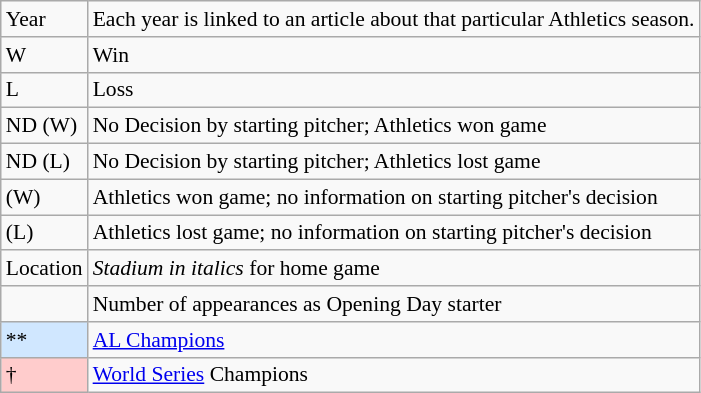<table class="wikitable" style="font-size:90%;">
<tr>
<td>Year</td>
<td>Each year is linked to an article about that particular Athletics season.</td>
</tr>
<tr>
<td>W</td>
<td>Win</td>
</tr>
<tr>
<td>L</td>
<td>Loss</td>
</tr>
<tr>
<td>ND (W)</td>
<td>No Decision by starting pitcher; Athletics won game</td>
</tr>
<tr>
<td>ND (L)</td>
<td>No Decision by starting pitcher; Athletics lost game</td>
</tr>
<tr>
<td>(W)</td>
<td>Athletics won game; no information on starting pitcher's decision</td>
</tr>
<tr>
<td>(L)</td>
<td>Athletics lost game; no information on starting pitcher's decision</td>
</tr>
<tr>
<td>Location</td>
<td><em>Stadium in italics</em> for home game</td>
</tr>
<tr>
<td></td>
<td>Number of appearances as Opening Day starter</td>
</tr>
<tr>
<td style="background-color: #D0E7FF">**</td>
<td><a href='#'>AL Champions</a></td>
</tr>
<tr>
<td style="background-color: #FFCCCC">†</td>
<td><a href='#'>World Series</a> Champions</td>
</tr>
</table>
